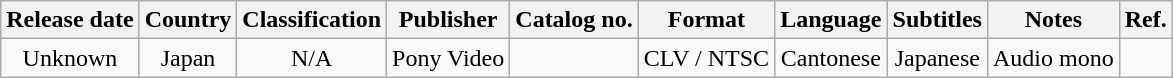<table class="wikitable">
<tr>
<th>Release date</th>
<th>Country</th>
<th>Classification</th>
<th>Publisher</th>
<th>Catalog no.</th>
<th>Format</th>
<th>Language</th>
<th>Subtitles</th>
<th>Notes</th>
<th>Ref.</th>
</tr>
<tr style="text-align:center;">
<td>Unknown</td>
<td>Japan</td>
<td>N/A</td>
<td>Pony Video</td>
<td></td>
<td>CLV / NTSC</td>
<td>Cantonese</td>
<td>Japanese</td>
<td>Audio mono</td>
<td></td>
</tr>
</table>
